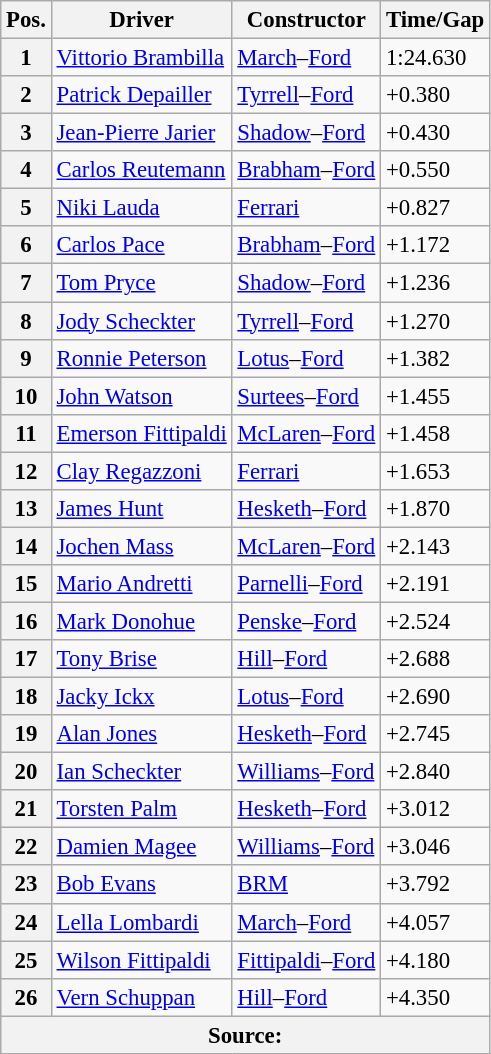<table class="wikitable sortable" style="font-size: 95%">
<tr>
<th>Pos.</th>
<th>Driver</th>
<th>Constructor</th>
<th>Time/Gap</th>
</tr>
<tr>
<th>1</th>
<td> <a href='#'>Vittorio Brambilla</a></td>
<td><a href='#'>March</a>–<a href='#'>Ford</a></td>
<td>1:24.630</td>
</tr>
<tr>
<th>2</th>
<td> <a href='#'>Patrick Depailler</a></td>
<td><a href='#'>Tyrrell</a>–<a href='#'>Ford</a></td>
<td>+0.380</td>
</tr>
<tr>
<th>3</th>
<td> <a href='#'>Jean-Pierre Jarier</a></td>
<td><a href='#'>Shadow</a>–<a href='#'>Ford</a></td>
<td>+0.430</td>
</tr>
<tr>
<th>4</th>
<td> <a href='#'>Carlos Reutemann</a></td>
<td><a href='#'>Brabham</a>–<a href='#'>Ford</a></td>
<td>+0.550</td>
</tr>
<tr>
<th>5</th>
<td> <a href='#'>Niki Lauda</a></td>
<td><a href='#'>Ferrari</a></td>
<td>+0.827</td>
</tr>
<tr>
<th>6</th>
<td> <a href='#'>Carlos Pace</a></td>
<td><a href='#'>Brabham</a>–<a href='#'>Ford</a></td>
<td>+1.172</td>
</tr>
<tr>
<th>7</th>
<td> <a href='#'>Tom Pryce</a></td>
<td><a href='#'>Shadow</a>–<a href='#'>Ford</a></td>
<td>+1.236</td>
</tr>
<tr>
<th>8</th>
<td> <a href='#'>Jody Scheckter</a></td>
<td><a href='#'>Tyrrell</a>–<a href='#'>Ford</a></td>
<td>+1.270</td>
</tr>
<tr>
<th>9</th>
<td> <a href='#'>Ronnie Peterson</a></td>
<td><a href='#'>Lotus</a>–<a href='#'>Ford</a></td>
<td>+1.382</td>
</tr>
<tr>
<th>10</th>
<td> <a href='#'>John Watson</a></td>
<td><a href='#'>Surtees</a>–<a href='#'>Ford</a></td>
<td>+1.455</td>
</tr>
<tr>
<th>11</th>
<td> <a href='#'>Emerson Fittipaldi</a></td>
<td><a href='#'>McLaren</a>–<a href='#'>Ford</a></td>
<td>+1.458</td>
</tr>
<tr>
<th>12</th>
<td> <a href='#'>Clay Regazzoni</a></td>
<td><a href='#'>Ferrari</a></td>
<td>+1.653</td>
</tr>
<tr>
<th>13</th>
<td> <a href='#'>James Hunt</a></td>
<td><a href='#'>Hesketh</a>–<a href='#'>Ford</a></td>
<td>+1.870</td>
</tr>
<tr>
<th>14</th>
<td> <a href='#'>Jochen Mass</a></td>
<td><a href='#'>McLaren</a>–<a href='#'>Ford</a></td>
<td>+2.143</td>
</tr>
<tr>
<th>15</th>
<td> <a href='#'>Mario Andretti</a></td>
<td><a href='#'>Parnelli</a>–<a href='#'>Ford</a></td>
<td>+2.191</td>
</tr>
<tr>
<th>16</th>
<td> <a href='#'>Mark Donohue</a></td>
<td><a href='#'>Penske</a>–<a href='#'>Ford</a></td>
<td>+2.524</td>
</tr>
<tr>
<th>17</th>
<td> <a href='#'>Tony Brise</a></td>
<td><a href='#'>Hill</a>–<a href='#'>Ford</a></td>
<td>+2.688</td>
</tr>
<tr>
<th>18</th>
<td> <a href='#'>Jacky Ickx</a></td>
<td><a href='#'>Lotus</a>–<a href='#'>Ford</a></td>
<td>+2.690</td>
</tr>
<tr>
<th>19</th>
<td> <a href='#'>Alan Jones</a></td>
<td><a href='#'>Hesketh</a>–<a href='#'>Ford</a></td>
<td>+2.745</td>
</tr>
<tr>
<th>20</th>
<td> <a href='#'>Ian Scheckter</a></td>
<td><a href='#'>Williams</a>–<a href='#'>Ford</a></td>
<td>+2.840</td>
</tr>
<tr>
<th>21</th>
<td> <a href='#'>Torsten Palm</a></td>
<td><a href='#'>Hesketh</a>–<a href='#'>Ford</a></td>
<td>+3.012</td>
</tr>
<tr>
<th>22</th>
<td> <a href='#'>Damien Magee</a></td>
<td><a href='#'>Williams</a>–<a href='#'>Ford</a></td>
<td>+3.046</td>
</tr>
<tr>
<th>23</th>
<td> <a href='#'>Bob Evans</a></td>
<td><a href='#'>BRM</a></td>
<td>+3.792</td>
</tr>
<tr>
<th>24</th>
<td> <a href='#'>Lella Lombardi</a></td>
<td><a href='#'>March</a>–<a href='#'>Ford</a></td>
<td>+4.057</td>
</tr>
<tr>
<th>25</th>
<td> <a href='#'>Wilson Fittipaldi</a></td>
<td><a href='#'>Fittipaldi</a>–<a href='#'>Ford</a></td>
<td>+4.180</td>
</tr>
<tr>
<th>26</th>
<td> <a href='#'>Vern Schuppan</a></td>
<td><a href='#'>Hill</a>–<a href='#'>Ford</a></td>
<td>+4.350</td>
</tr>
<tr>
<th colspan=4>Source:</th>
</tr>
</table>
